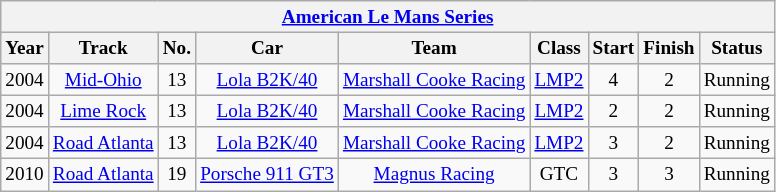<table class="wikitable" style="text-align:center; font-size:80%">
<tr>
<th colspan=9><a href='#'>American Le Mans Series</a></th>
</tr>
<tr>
<th>Year</th>
<th>Track</th>
<th>No.</th>
<th>Car</th>
<th>Team</th>
<th>Class</th>
<th>Start</th>
<th>Finish</th>
<th>Status</th>
</tr>
<tr>
<td>2004</td>
<td><a href='#'>Mid-Ohio</a></td>
<td>13</td>
<td><a href='#'>Lola B2K/40</a></td>
<td><a href='#'>Marshall Cooke Racing</a></td>
<td><a href='#'>LMP2</a></td>
<td>4</td>
<td>2</td>
<td>Running</td>
</tr>
<tr>
<td>2004</td>
<td><a href='#'>Lime Rock</a></td>
<td>13</td>
<td><a href='#'>Lola B2K/40</a></td>
<td><a href='#'>Marshall Cooke Racing</a></td>
<td><a href='#'>LMP2</a></td>
<td>2</td>
<td>2</td>
<td>Running</td>
</tr>
<tr>
<td>2004</td>
<td><a href='#'>Road Atlanta</a></td>
<td>13</td>
<td><a href='#'>Lola B2K/40</a></td>
<td><a href='#'>Marshall Cooke Racing</a></td>
<td><a href='#'>LMP2</a></td>
<td>3</td>
<td>2</td>
<td>Running</td>
</tr>
<tr>
<td>2010</td>
<td><a href='#'>Road Atlanta</a></td>
<td>19</td>
<td><a href='#'>Porsche 911 GT3</a></td>
<td><a href='#'>Magnus Racing</a></td>
<td>GTC</td>
<td>3</td>
<td>3</td>
<td>Running</td>
</tr>
</table>
